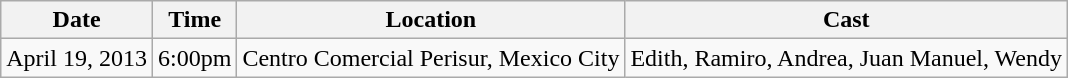<table class="wikitable">
<tr ">
<th>Date</th>
<th>Time</th>
<th>Location</th>
<th>Cast</th>
</tr>
<tr>
<td>April 19, 2013</td>
<td>6:00pm</td>
<td>Centro Comercial Perisur, Mexico City</td>
<td>Edith, Ramiro, Andrea, Juan Manuel, Wendy</td>
</tr>
</table>
